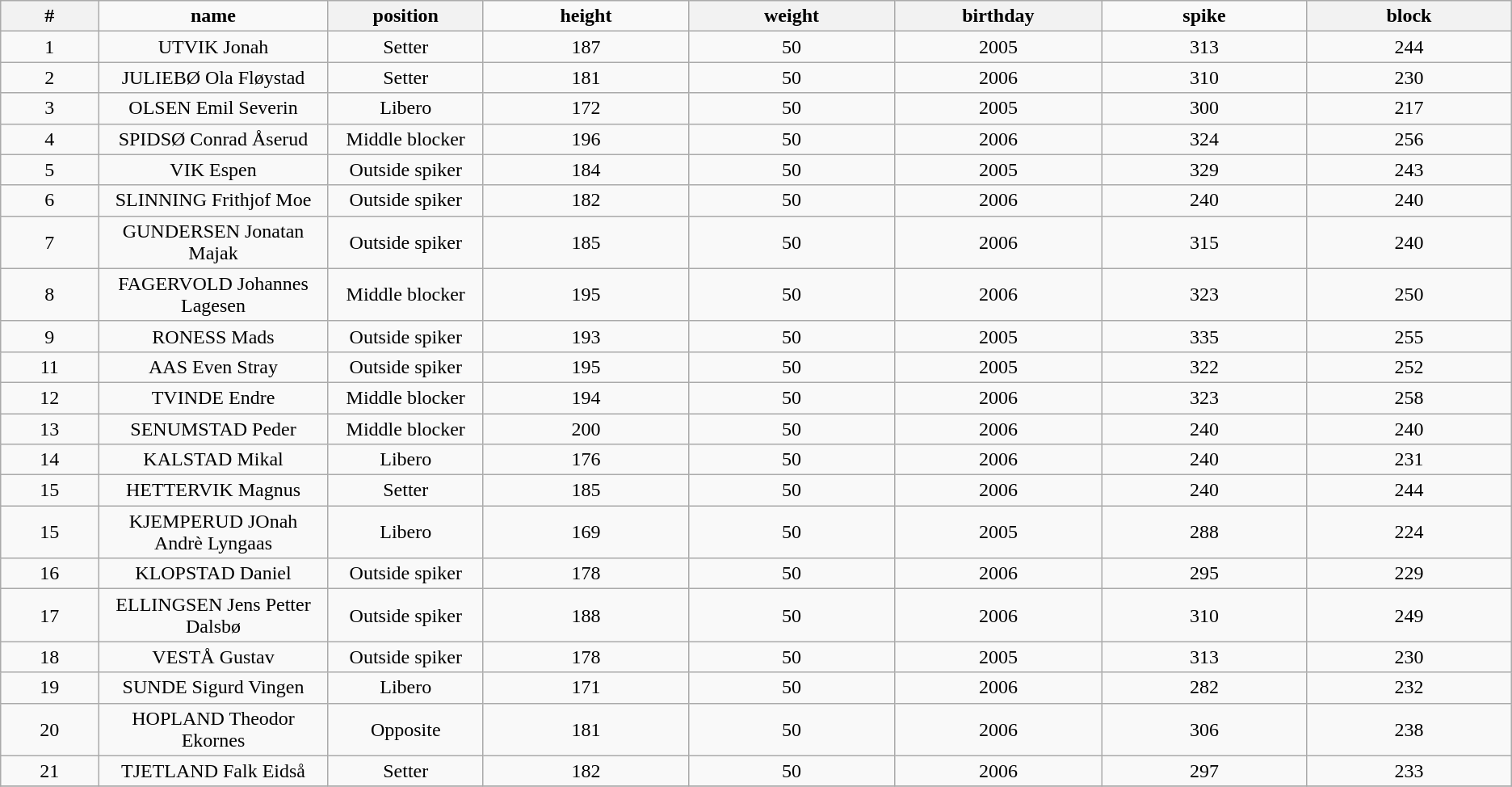<table class="wikitable sortable" style="text-align:center;">
<tr>
<th style="width:5em">#</th>
<td style="width:12em"><strong>name</strong></td>
<th style="width:8em"><strong>position</strong></th>
<td style="width:11em"><strong>height</strong></td>
<th style="width:11em"><strong>weight</strong></th>
<th style="width:11em"><strong>birthday</strong></th>
<td style="width:11em"><strong>spike</strong></td>
<th style="width:11em"><strong>block</strong></th>
</tr>
<tr>
<td>1</td>
<td>UTVIK Jonah</td>
<td>Setter</td>
<td>187</td>
<td>50</td>
<td>2005</td>
<td>313</td>
<td>244</td>
</tr>
<tr>
<td>2</td>
<td>JULIEBØ Ola Fløystad</td>
<td>Setter</td>
<td>181</td>
<td>50</td>
<td>2006</td>
<td>310</td>
<td>230</td>
</tr>
<tr>
<td>3</td>
<td>OLSEN Emil Severin</td>
<td>Libero</td>
<td>172</td>
<td>50</td>
<td>2005</td>
<td>300</td>
<td>217</td>
</tr>
<tr>
<td>4</td>
<td>SPIDSØ Conrad Åserud</td>
<td>Middle blocker</td>
<td>196</td>
<td>50</td>
<td>2006</td>
<td>324</td>
<td>256</td>
</tr>
<tr>
<td>5</td>
<td>VIK Espen</td>
<td>Outside spiker</td>
<td>184</td>
<td>50</td>
<td>2005</td>
<td>329</td>
<td>243</td>
</tr>
<tr>
<td>6</td>
<td>SLINNING Frithjof Moe</td>
<td>Outside spiker</td>
<td>182</td>
<td>50</td>
<td>2006</td>
<td>240</td>
<td>240</td>
</tr>
<tr>
<td>7</td>
<td>GUNDERSEN Jonatan Majak</td>
<td>Outside spiker</td>
<td>185</td>
<td>50</td>
<td>2006</td>
<td>315</td>
<td>240</td>
</tr>
<tr>
<td>8</td>
<td>FAGERVOLD Johannes Lagesen</td>
<td>Middle blocker</td>
<td>195</td>
<td>50</td>
<td>2006</td>
<td>323</td>
<td>250</td>
</tr>
<tr>
<td>9</td>
<td>RONESS Mads</td>
<td>Outside spiker</td>
<td>193</td>
<td>50</td>
<td>2005</td>
<td>335</td>
<td>255</td>
</tr>
<tr>
<td>11</td>
<td>AAS Even Stray</td>
<td>Outside spiker</td>
<td>195</td>
<td>50</td>
<td>2005</td>
<td>322</td>
<td>252</td>
</tr>
<tr>
<td>12</td>
<td>TVINDE Endre</td>
<td>Middle blocker</td>
<td>194</td>
<td>50</td>
<td>2006</td>
<td>323</td>
<td>258</td>
</tr>
<tr>
<td>13</td>
<td>SENUMSTAD Peder</td>
<td>Middle blocker</td>
<td>200</td>
<td>50</td>
<td>2006</td>
<td>240</td>
<td>240</td>
</tr>
<tr>
<td>14</td>
<td>KALSTAD Mikal</td>
<td>Libero</td>
<td>176</td>
<td>50</td>
<td>2006</td>
<td>240</td>
<td>231</td>
</tr>
<tr>
<td>15</td>
<td>HETTERVIK Magnus</td>
<td>Setter</td>
<td>185</td>
<td>50</td>
<td>2006</td>
<td>240</td>
<td>244</td>
</tr>
<tr>
<td>15</td>
<td>KJEMPERUD JOnah Andrè Lyngaas</td>
<td>Libero</td>
<td>169</td>
<td>50</td>
<td>2005</td>
<td>288</td>
<td>224</td>
</tr>
<tr>
<td>16</td>
<td>KLOPSTAD Daniel</td>
<td>Outside spiker</td>
<td>178</td>
<td>50</td>
<td>2006</td>
<td>295</td>
<td>229</td>
</tr>
<tr>
<td>17</td>
<td>ELLINGSEN Jens Petter Dalsbø</td>
<td>Outside spiker</td>
<td>188</td>
<td>50</td>
<td>2006</td>
<td>310</td>
<td>249</td>
</tr>
<tr>
<td>18</td>
<td>VESTÅ Gustav</td>
<td>Outside spiker</td>
<td>178</td>
<td>50</td>
<td>2005</td>
<td>313</td>
<td>230</td>
</tr>
<tr>
<td>19</td>
<td>SUNDE Sigurd Vingen</td>
<td>Libero</td>
<td>171</td>
<td>50</td>
<td>2006</td>
<td>282</td>
<td>232</td>
</tr>
<tr>
<td>20</td>
<td>HOPLAND Theodor Ekornes</td>
<td>Opposite</td>
<td>181</td>
<td>50</td>
<td>2006</td>
<td>306</td>
<td>238</td>
</tr>
<tr>
<td>21</td>
<td>TJETLAND Falk Eidså</td>
<td>Setter</td>
<td>182</td>
<td>50</td>
<td>2006</td>
<td>297</td>
<td>233</td>
</tr>
<tr>
</tr>
</table>
